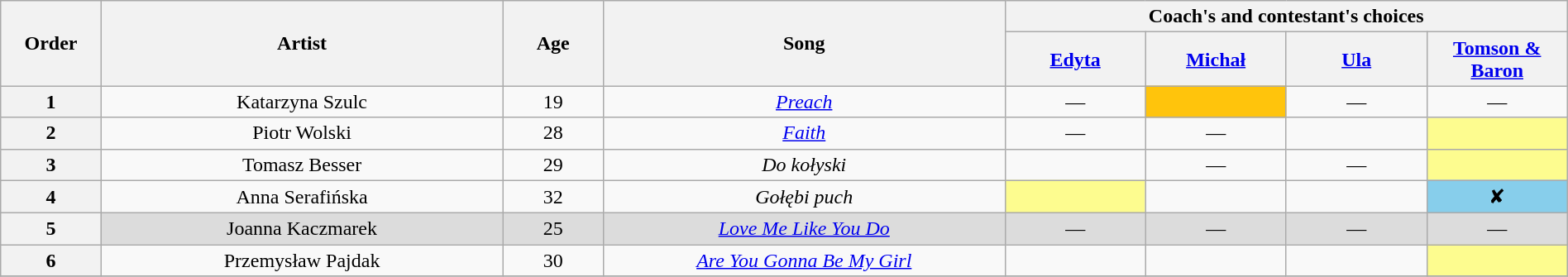<table class="wikitable" style="text-align:center; width:100%;">
<tr>
<th scope="col" rowspan="2" style="width:05%;">Order</th>
<th scope="col" rowspan="2" style="width:20%;">Artist</th>
<th scope="col" rowspan="2" style="width:05%;">Age</th>
<th scope="col" rowspan="2" style="width:20%;">Song</th>
<th scope="col" colspan="4" style="width:32%;">Coach's and contestant's choices</th>
</tr>
<tr>
<th style="width:07%;"><a href='#'>Edyta</a></th>
<th style="width:07%;"><a href='#'>Michał</a></th>
<th style="width:07%;"><a href='#'>Ula</a></th>
<th style="width:07%;"><a href='#'>Tomson & Baron</a></th>
</tr>
<tr>
<th>1</th>
<td>Katarzyna Szulc</td>
<td>19</td>
<td><em><a href='#'>Preach</a></em></td>
<td>—</td>
<td style="background:#ffc40c;"><strong></strong></td>
<td>—</td>
<td>—</td>
</tr>
<tr>
<th>2</th>
<td>Piotr Wolski</td>
<td>28</td>
<td><em><a href='#'>Faith</a></em></td>
<td>—</td>
<td>—</td>
<td><strong></strong></td>
<td style="background:#fdfc8f;"><strong></strong></td>
</tr>
<tr>
<th>3</th>
<td>Tomasz Besser</td>
<td>29</td>
<td><em>Do kołyski</em></td>
<td><strong></strong></td>
<td>—</td>
<td>—</td>
<td style="background:#fdfc8f;"><strong></strong></td>
</tr>
<tr>
<th>4</th>
<td>Anna Serafińska</td>
<td>32</td>
<td><em>Gołębi puch</em></td>
<td style="background:#fdfc8f;"><strong></strong></td>
<td><strong></strong></td>
<td><strong></strong></td>
<td style="background:#87ceeb;"> ✘ </td>
</tr>
<tr>
<th>5</th>
<td style="background:#DCDCDC;">Joanna Kaczmarek</td>
<td style="background:#DCDCDC;">25</td>
<td style="background:#DCDCDC;"><em><a href='#'>Love Me Like You Do</a></em></td>
<td style="background:#DCDCDC;">—</td>
<td style="background:#DCDCDC;">—</td>
<td style="background:#DCDCDC;">—</td>
<td style="background:#DCDCDC;">—</td>
</tr>
<tr>
<th>6</th>
<td>Przemysław Pajdak</td>
<td>30</td>
<td><em><a href='#'>Are You Gonna Be My Girl</a></em></td>
<td><strong></strong></td>
<td><strong></strong></td>
<td><strong></strong></td>
<td style="background:#fdfc8f;"><strong></strong></td>
</tr>
<tr>
</tr>
</table>
